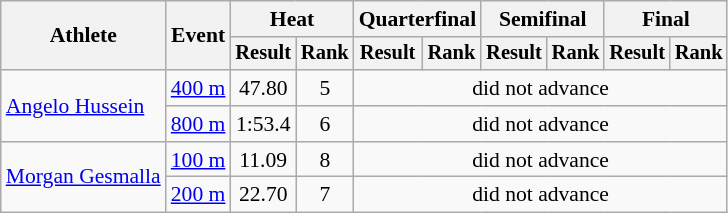<table class="wikitable" style="font-size:90%">
<tr>
<th rowspan="2">Athlete</th>
<th rowspan="2">Event</th>
<th colspan="2">Heat</th>
<th colspan="2">Quarterfinal</th>
<th colspan="2">Semifinal</th>
<th colspan="2">Final</th>
</tr>
<tr style="font-size:95%">
<th>Result</th>
<th>Rank</th>
<th>Result</th>
<th>Rank</th>
<th>Result</th>
<th>Rank</th>
<th>Result</th>
<th>Rank</th>
</tr>
<tr align=center>
<td align=left rowspan=2><a href='#'>Angelo Hussein</a></td>
<td align=left><a href='#'>400 m</a></td>
<td>47.80</td>
<td>5</td>
<td colspan=6>did not advance</td>
</tr>
<tr align=center>
<td align=left><a href='#'>800 m</a></td>
<td>1:53.4</td>
<td>6</td>
<td colspan=6>did not advance</td>
</tr>
<tr align=center>
<td align=left rowspan=2><a href='#'>Morgan Gesmalla</a></td>
<td align=left><a href='#'>100 m</a></td>
<td>11.09</td>
<td>8</td>
<td colspan=6>did not advance</td>
</tr>
<tr align=center>
<td align=left><a href='#'>200 m</a></td>
<td>22.70</td>
<td>7</td>
<td colspan=6>did not advance</td>
</tr>
</table>
